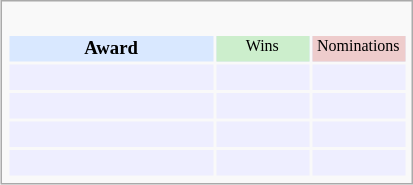<table class="infobox" style="width: 22em; text-align: left; font-size: 78%; vertical-align: middle;">
<tr>
<td colspan="3" style="text-align:center;"> <br> </td>
</tr>
<tr style="background:#d9e8ff; text-align:center;">
<th style="vertical-align: middle;">Award</th>
<td style="background:#cec; font-size:8pt; width:60px;">Wins</td>
<td style="background:#ecc; font-size:8pt; width:60px;">Nominations</td>
</tr>
<tr style="background:#eef;">
<td style="text-align:center;"><br></td>
<td></td>
<td></td>
</tr>
<tr style="background:#eef;">
<td style="text-align:center;"><br></td>
<td></td>
<td></td>
</tr>
<tr style="background:#eef;">
<td style="text-align:center;"><br></td>
<td></td>
<td></td>
</tr>
<tr style="background:#eef;">
<td style="text-align:center;"><br></td>
<td></td>
<td></td>
</tr>
</table>
